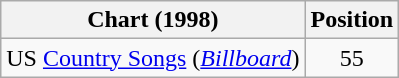<table class="wikitable sortable">
<tr>
<th scope="col">Chart (1998)</th>
<th scope="col">Position</th>
</tr>
<tr>
<td>US <a href='#'>Country Songs</a> (<em><a href='#'>Billboard</a></em>)</td>
<td align="center">55</td>
</tr>
</table>
